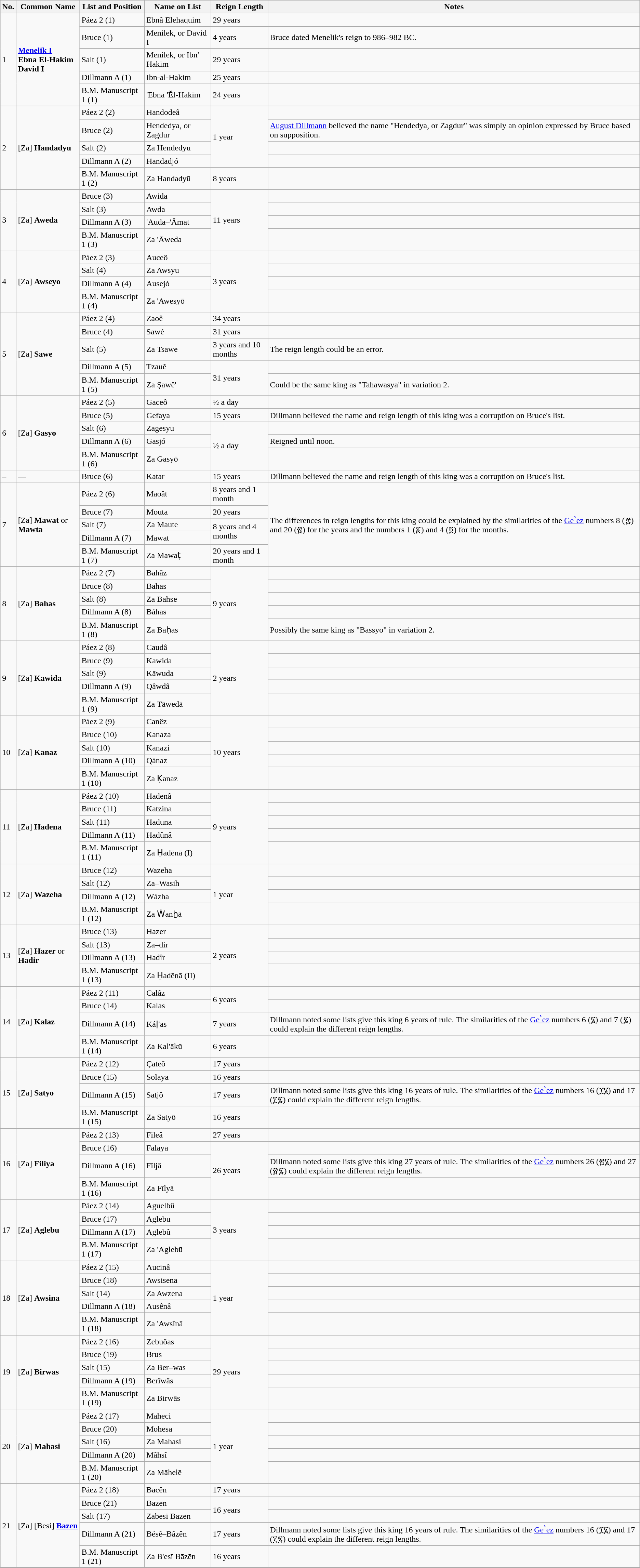<table class="wikitable">
<tr>
<th>No.</th>
<th>Common Name</th>
<th>List and Position</th>
<th>Name on List</th>
<th>Reign Length</th>
<th>Notes</th>
</tr>
<tr>
<td rowspan="5">1</td>
<td rowspan="5"><strong><a href='#'>Menelik I</a></strong><br><strong>Ebna El-Hakim</strong><br><strong>David I</strong></td>
<td>Páez 2 (1)</td>
<td>Ebnâ Elehaquim</td>
<td>29 years</td>
<td></td>
</tr>
<tr>
<td>Bruce (1)</td>
<td>Menilek, or David I</td>
<td>4 years</td>
<td>Bruce dated Menelik's reign to 986–982 BC.</td>
</tr>
<tr>
<td>Salt (1)</td>
<td>Menilek, or Ibn' Hakim</td>
<td>29 years</td>
<td></td>
</tr>
<tr>
<td>Dillmann A (1)</td>
<td>Ibn-al-Hakim</td>
<td>25 years</td>
<td></td>
</tr>
<tr>
<td>B.M. Manuscript 1 (1)</td>
<td>'Ebna 'Ĕl-Hakīm</td>
<td>24 years</td>
<td></td>
</tr>
<tr>
<td rowspan="5">2</td>
<td rowspan="5">[Za] <strong>Handadyu</strong></td>
<td>Páez 2 (2)</td>
<td>Handodeâ</td>
<td rowspan="4">1 year</td>
<td></td>
</tr>
<tr>
<td>Bruce (2)</td>
<td>Hendedya, or Zagdur</td>
<td><a href='#'>August Dillmann</a> believed the name "Hendedya, or Zagdur" was simply an opinion expressed by Bruce based on supposition.</td>
</tr>
<tr>
<td>Salt (2)</td>
<td>Za Hendedyu</td>
<td></td>
</tr>
<tr>
<td>Dillmann A (2)</td>
<td>Handadjó</td>
<td></td>
</tr>
<tr>
<td>B.M. Manuscript 1 (2)</td>
<td>Za Handadyū</td>
<td>8 years</td>
<td></td>
</tr>
<tr>
<td rowspan="4">3</td>
<td rowspan="4">[Za] <strong>Aweda</strong></td>
<td>Bruce (3)</td>
<td>Awida</td>
<td rowspan="4">11 years</td>
<td></td>
</tr>
<tr>
<td>Salt (3)</td>
<td>Awda</td>
<td></td>
</tr>
<tr>
<td>Dillmann A (3)</td>
<td>'Auda–'Âmat</td>
<td></td>
</tr>
<tr>
<td>B.M. Manuscript 1 (3)</td>
<td>Za 'Āweda</td>
<td></td>
</tr>
<tr>
<td rowspan="4">4</td>
<td rowspan="4">[Za] <strong>Awseyo</strong></td>
<td>Páez 2 (3)</td>
<td>Auceô</td>
<td rowspan="4">3 years</td>
<td></td>
</tr>
<tr>
<td>Salt (4)</td>
<td>Za Awsyu</td>
<td></td>
</tr>
<tr>
<td>Dillmann A (4)</td>
<td>Ausejó</td>
<td></td>
</tr>
<tr>
<td>B.M. Manuscript 1 (4)</td>
<td>Za 'Awesyō</td>
<td></td>
</tr>
<tr>
<td rowspan="5">5</td>
<td rowspan="5">[Za] <strong>Sawe</strong></td>
<td>Páez 2 (4)</td>
<td>Zaoê</td>
<td>34 years</td>
<td></td>
</tr>
<tr>
<td>Bruce (4)</td>
<td>Sawé</td>
<td>31 years</td>
<td></td>
</tr>
<tr>
<td>Salt (5)</td>
<td>Za Tsawe</td>
<td>3 years and 10 months</td>
<td>The reign length could be an error.</td>
</tr>
<tr>
<td>Dillmann A (5)</td>
<td>Tzauě</td>
<td rowspan="2">31 years</td>
<td></td>
</tr>
<tr>
<td>B.M. Manuscript 1 (5)</td>
<td>Za Şawě'</td>
<td>Could be the same king as "Tahawasya" in variation 2.</td>
</tr>
<tr>
<td rowspan="5">6</td>
<td rowspan="5">[Za] <strong>Gasyo</strong></td>
<td>Páez 2 (5)</td>
<td>Gaceô</td>
<td>½ a day</td>
<td></td>
</tr>
<tr>
<td>Bruce (5)</td>
<td>Gefaya</td>
<td>15 years</td>
<td>Dillmann believed the name and reign length of this king was a corruption on Bruce's list.</td>
</tr>
<tr>
<td>Salt (6)</td>
<td>Zagesyu</td>
<td rowspan="3">½ a day</td>
<td></td>
</tr>
<tr>
<td>Dillmann A (6)</td>
<td>Gasjó</td>
<td>Reigned until noon.</td>
</tr>
<tr>
<td>B.M. Manuscript 1 (6)</td>
<td>Za Gasyō</td>
<td></td>
</tr>
<tr>
<td>–</td>
<td>—</td>
<td>Bruce (6)</td>
<td>Katar</td>
<td>15 years</td>
<td>Dillmann believed the name and reign length of this king was a corruption on Bruce's list.</td>
</tr>
<tr>
<td rowspan="5">7</td>
<td rowspan="5">[Za] <strong>Mawat</strong> or <strong>Mawta</strong></td>
<td>Páez 2 (6)</td>
<td>Maoât</td>
<td>8 years and 1 month</td>
<td rowspan="5">The differences in reign lengths for this king could be explained by the similarities of the <a href='#'>Geʽez</a> numbers 8 (፰) and 20 (፳) for the years and the numbers 1 (፩) and 4 (፬) for the months.</td>
</tr>
<tr>
<td>Bruce (7)</td>
<td>Mouta</td>
<td>20 years</td>
</tr>
<tr>
<td>Salt (7)</td>
<td>Za Maute</td>
<td rowspan="2">8 years and 4 months</td>
</tr>
<tr>
<td>Dillmann A (7)</td>
<td>Mawat</td>
</tr>
<tr>
<td>B.M. Manuscript 1 (7)</td>
<td>Za Mawaṭ</td>
<td>20 years and 1 month</td>
</tr>
<tr>
<td rowspan="5">8</td>
<td rowspan="5">[Za] <strong>Bahas</strong></td>
<td>Páez 2 (7)</td>
<td>Bahâz</td>
<td rowspan="5">9 years</td>
<td></td>
</tr>
<tr>
<td>Bruce (8)</td>
<td>Bahas</td>
<td></td>
</tr>
<tr>
<td>Salt (8)</td>
<td>Za Bahse</td>
<td></td>
</tr>
<tr>
<td>Dillmann A (8)</td>
<td>Báhas</td>
<td></td>
</tr>
<tr>
<td>B.M. Manuscript 1 (8)</td>
<td>Za Baḥas</td>
<td>Possibly the same king as "Bassyo" in variation 2.</td>
</tr>
<tr>
<td rowspan="5">9</td>
<td rowspan="5">[Za] <strong>Kawida</strong></td>
<td>Páez 2 (8)</td>
<td>Caudâ</td>
<td rowspan="5">2 years</td>
<td></td>
</tr>
<tr>
<td>Bruce (9)</td>
<td>Kawida</td>
<td></td>
</tr>
<tr>
<td>Salt (9)</td>
<td>Kāwuda</td>
<td></td>
</tr>
<tr>
<td>Dillmann A (9)</td>
<td>Qâwdâ</td>
<td></td>
</tr>
<tr>
<td>B.M. Manuscript 1 (9)</td>
<td>Za Tāwedā</td>
<td></td>
</tr>
<tr>
<td rowspan="5">10</td>
<td rowspan="5">[Za] <strong>Kanaz</strong></td>
<td>Páez 2 (9)</td>
<td>Canêz</td>
<td rowspan="5">10 years</td>
<td></td>
</tr>
<tr>
<td>Bruce (10)</td>
<td>Kanaza</td>
<td></td>
</tr>
<tr>
<td>Salt (10)</td>
<td>Kanazi</td>
<td></td>
</tr>
<tr>
<td>Dillmann A (10)</td>
<td>Qánaz</td>
<td></td>
</tr>
<tr>
<td>B.M. Manuscript 1 (10)</td>
<td>Za Ḳanaz</td>
<td></td>
</tr>
<tr>
<td rowspan="5">11</td>
<td rowspan="5">[Za] <strong>Hadena</strong></td>
<td>Páez 2 (10)</td>
<td>Hadenâ</td>
<td rowspan="5">9 years</td>
<td></td>
</tr>
<tr>
<td>Bruce (11)</td>
<td>Katzina</td>
<td></td>
</tr>
<tr>
<td>Salt (11)</td>
<td>Haduna</td>
<td></td>
</tr>
<tr>
<td>Dillmann A (11)</td>
<td>Hadûnâ</td>
<td></td>
</tr>
<tr>
<td>B.M. Manuscript 1 (11)</td>
<td>Za Ḥadēnā (I)</td>
<td></td>
</tr>
<tr>
<td rowspan="4">12</td>
<td rowspan="4">[Za] <strong>Wazeha</strong></td>
<td>Bruce (12)</td>
<td>Wazeha</td>
<td rowspan="4">1 year</td>
<td></td>
</tr>
<tr>
<td>Salt (12)</td>
<td>Za–Wasih</td>
<td></td>
</tr>
<tr>
<td>Dillmann A (12)</td>
<td>Wázha</td>
<td></td>
</tr>
<tr>
<td>B.M. Manuscript 1 (12)</td>
<td>Za Ẇanẖā</td>
<td></td>
</tr>
<tr>
<td rowspan="4">13</td>
<td rowspan="4">[Za] <strong>Hazer</strong> or <strong>Hadir</strong></td>
<td>Bruce (13)</td>
<td>Hazer</td>
<td rowspan="4">2 years</td>
<td></td>
</tr>
<tr>
<td>Salt (13)</td>
<td>Za–dir</td>
<td></td>
</tr>
<tr>
<td>Dillmann A (13)</td>
<td>Hadîr</td>
<td></td>
</tr>
<tr>
<td>B.M. Manuscript 1 (13)</td>
<td>Za Ḥadēnā (II)</td>
<td></td>
</tr>
<tr>
<td rowspan="4">14</td>
<td rowspan="4">[Za] <strong>Kalaz</strong></td>
<td>Páez 2 (11)</td>
<td>Calâz</td>
<td rowspan="2">6 years</td>
<td></td>
</tr>
<tr>
<td>Bruce (14)</td>
<td>Kalas</td>
<td></td>
</tr>
<tr>
<td>Dillmann A (14)</td>
<td>Káḷ'as</td>
<td>7 years</td>
<td>Dillmann noted some lists give this king 6 years of rule. The similarities of the <a href='#'>Geʽez</a> numbers 6 (፮) and 7 (፯) could explain the different reign lengths.</td>
</tr>
<tr>
<td>B.M. Manuscript 1 (14)</td>
<td>Za Kal'ākū</td>
<td>6 years</td>
<td></td>
</tr>
<tr>
<td rowspan="4">15</td>
<td rowspan="4">[Za] <strong>Satyo</strong></td>
<td>Páez 2 (12)</td>
<td>Çateô</td>
<td>17 years</td>
<td></td>
</tr>
<tr>
<td>Bruce (15)</td>
<td>Solaya</td>
<td>16 years</td>
<td></td>
</tr>
<tr>
<td>Dillmann A (15)</td>
<td>Satjô</td>
<td>17 years</td>
<td>Dillmann noted some lists give this king 16 years of rule. The similarities of the <a href='#'>Geʽez</a> numbers 16 (፲፮) and 17 (፲፯) could explain the different reign lengths.</td>
</tr>
<tr>
<td>B.M. Manuscript 1 (15)</td>
<td>Za Satyō</td>
<td>16 years</td>
<td></td>
</tr>
<tr>
<td rowspan="4">16</td>
<td rowspan="4">[Za] <strong>Filiya</strong></td>
<td>Páez 2 (13)</td>
<td>Fileâ</td>
<td>27 years</td>
<td></td>
</tr>
<tr>
<td>Bruce (16)</td>
<td>Falaya</td>
<td rowspan="3">26 years</td>
<td></td>
</tr>
<tr>
<td>Dillmann A (16)</td>
<td>Fîljâ</td>
<td>Dillmann noted some lists give this king 27 years of rule. The similarities of the <a href='#'>Geʽez</a> numbers 26 (፳፮) and 27 (፳፯) could explain the different reign lengths.</td>
</tr>
<tr>
<td>B.M. Manuscript 1 (16)</td>
<td>Za Fīlyā</td>
<td></td>
</tr>
<tr>
<td rowspan="4">17</td>
<td rowspan="4">[Za] <strong>Aglebu</strong></td>
<td>Páez 2 (14)</td>
<td>Aguelbû</td>
<td rowspan="4">3 years</td>
<td></td>
</tr>
<tr>
<td>Bruce (17)</td>
<td>Aglebu</td>
<td></td>
</tr>
<tr>
<td>Dillmann A (17)</td>
<td>Aglebû</td>
<td></td>
</tr>
<tr>
<td>B.M. Manuscript 1 (17)</td>
<td>Za 'Aglebū</td>
<td></td>
</tr>
<tr>
<td rowspan="5">18</td>
<td rowspan="5">[Za] <strong>Awsina</strong></td>
<td>Páez 2 (15)</td>
<td>Aucinâ</td>
<td rowspan="5">1 year</td>
<td></td>
</tr>
<tr>
<td>Bruce (18)</td>
<td>Awsisena</td>
<td></td>
</tr>
<tr>
<td>Salt (14)</td>
<td>Za Awzena</td>
<td></td>
</tr>
<tr>
<td>Dillmann A (18)</td>
<td>Ausênâ</td>
<td></td>
</tr>
<tr>
<td>B.M. Manuscript 1 (18)</td>
<td>Za 'Awsīnā</td>
<td></td>
</tr>
<tr>
<td rowspan="5">19</td>
<td rowspan="5">[Za] <strong>Birwas</strong></td>
<td>Páez 2 (16)</td>
<td>Zebuôas</td>
<td rowspan="5">29 years</td>
<td></td>
</tr>
<tr>
<td>Bruce (19)</td>
<td>Brus</td>
<td></td>
</tr>
<tr>
<td>Salt (15)</td>
<td>Za Ber–was</td>
<td></td>
</tr>
<tr>
<td>Dillmann A (19)</td>
<td>Berîwâs</td>
<td></td>
</tr>
<tr>
<td>B.M. Manuscript 1 (19)</td>
<td>Za Birwās</td>
<td></td>
</tr>
<tr>
<td rowspan="5">20</td>
<td rowspan="5">[Za] <strong>Mahasi</strong></td>
<td>Páez 2 (17)</td>
<td>Maheci</td>
<td rowspan="5">1 year</td>
<td></td>
</tr>
<tr>
<td>Bruce (20)</td>
<td>Mohesa</td>
<td></td>
</tr>
<tr>
<td>Salt (16)</td>
<td>Za Mahasi</td>
<td></td>
</tr>
<tr>
<td>Dillmann A (20)</td>
<td>Mâhsî</td>
<td></td>
</tr>
<tr>
<td>B.M. Manuscript 1 (20)</td>
<td>Za Māhelē</td>
<td></td>
</tr>
<tr>
<td rowspan="5">21</td>
<td rowspan="5">[Za] [Besi] <a href='#'><strong>Bazen</strong></a></td>
<td>Páez 2 (18)</td>
<td>Bacên</td>
<td>17 years</td>
<td></td>
</tr>
<tr>
<td>Bruce (21)</td>
<td>Bazen</td>
<td rowspan="2">16 years</td>
<td></td>
</tr>
<tr>
<td>Salt (17)</td>
<td>Zabesi Bazen</td>
<td></td>
</tr>
<tr>
<td>Dillmann A (21)</td>
<td>Bésê–Bâzên</td>
<td>17 years</td>
<td>Dillmann noted some lists give this king 16 years of rule. The similarities of the <a href='#'>Geʽez</a> numbers 16 (፲፮) and 17 (፲፯) could explain the different reign lengths.</td>
</tr>
<tr>
<td>B.M. Manuscript 1 (21)</td>
<td>Za B'esī Bāzēn</td>
<td>16 years</td>
<td></td>
</tr>
</table>
